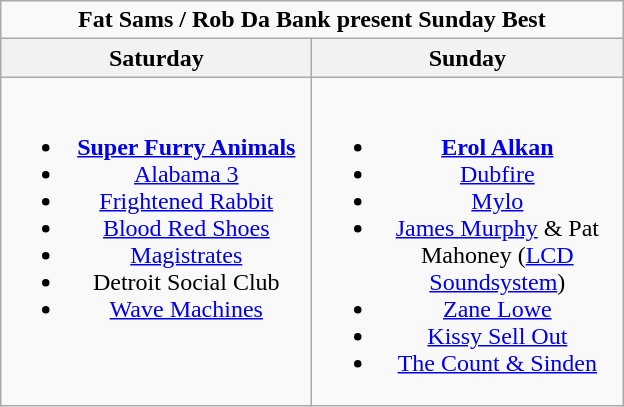<table class="wikitable">
<tr>
<td colspan="2" align="center"><strong>Fat Sams / Rob Da Bank present Sunday Best</strong></td>
</tr>
<tr>
<th>Saturday</th>
<th>Sunday</th>
</tr>
<tr>
<td valign="top" align="center" width=200><br><ul><li><strong><a href='#'>Super Furry Animals</a></strong></li><li><a href='#'>Alabama 3</a></li><li><a href='#'>Frightened Rabbit</a></li><li><a href='#'>Blood Red Shoes</a></li><li><a href='#'>Magistrates</a></li><li>Detroit Social Club</li><li><a href='#'>Wave Machines</a></li></ul></td>
<td valign="top" align="center" width=200><br><ul><li><strong><a href='#'>Erol Alkan</a></strong></li><li><a href='#'>Dubfire</a></li><li><a href='#'>Mylo</a></li><li><a href='#'>James Murphy</a> & Pat Mahoney (<a href='#'>LCD Soundsystem</a>)</li><li><a href='#'>Zane Lowe</a></li><li><a href='#'>Kissy Sell Out</a></li><li><a href='#'>The Count & Sinden</a></li></ul></td>
</tr>
</table>
